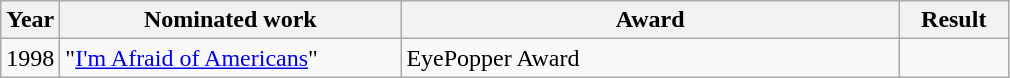<table class="wikitable">
<tr>
<th>Year</th>
<th style="width:220px;">Nominated work</th>
<th style="width:325px;">Award</th>
<th width="65">Result</th>
</tr>
<tr>
<td>1998</td>
<td>"<a href='#'>I'm Afraid of Americans</a>"</td>
<td>EyePopper Award</td>
<td></td>
</tr>
</table>
